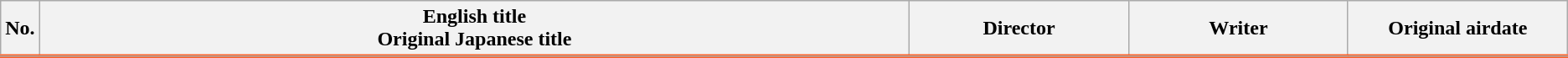<table class="wikitable">
<tr style="border-bottom: 3px solid #FF6229;">
<th style="width:1%;">No.</th>
<th>English title<br> Original Japanese title</th>
<th style="width:14%;">Director</th>
<th style="width:14%;">Writer</th>
<th style="width:14%;">Original airdate</th>
</tr>
<tr>
</tr>
</table>
